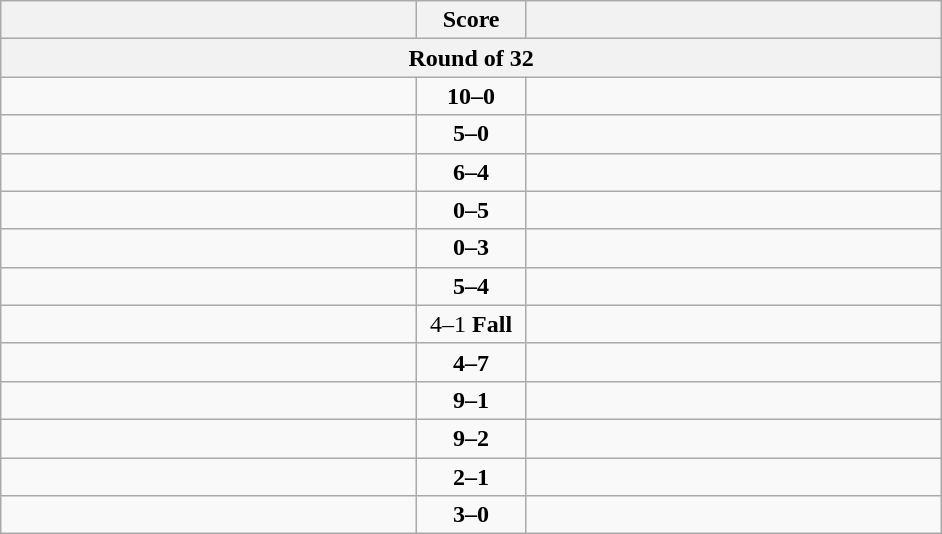<table class="wikitable" style="text-align: left;">
<tr>
<th align="right" width="270"></th>
<th width="65">Score</th>
<th align="left" width="270"></th>
</tr>
<tr>
<th colspan="3">Round of 32</th>
</tr>
<tr>
<td><strong></strong></td>
<td align=center><strong>10–0</strong></td>
<td></td>
</tr>
<tr>
<td><strong></strong></td>
<td align=center><strong>5–0</strong></td>
<td></td>
</tr>
<tr>
<td><strong></strong></td>
<td align=center><strong>6–4</strong></td>
<td></td>
</tr>
<tr>
<td></td>
<td align=center><strong>0–5</strong></td>
<td><strong></strong></td>
</tr>
<tr>
<td></td>
<td align=center><strong>0–3</strong></td>
<td><strong></strong></td>
</tr>
<tr>
<td><strong></strong></td>
<td align=center><strong>5–4</strong></td>
<td></td>
</tr>
<tr>
<td><strong></strong></td>
<td align=center>4–1 <strong>Fall</strong></td>
<td></td>
</tr>
<tr>
<td></td>
<td align=center><strong>4–7</strong></td>
<td><strong></strong></td>
</tr>
<tr>
<td><strong></strong></td>
<td align=center><strong>9–1</strong></td>
<td></td>
</tr>
<tr>
<td><strong></strong></td>
<td align=center><strong>9–2</strong></td>
<td></td>
</tr>
<tr>
<td><strong></strong></td>
<td align=center><strong>2–1</strong></td>
<td></td>
</tr>
<tr>
<td><strong></strong></td>
<td align=center><strong>3–0</strong></td>
<td></td>
</tr>
</table>
